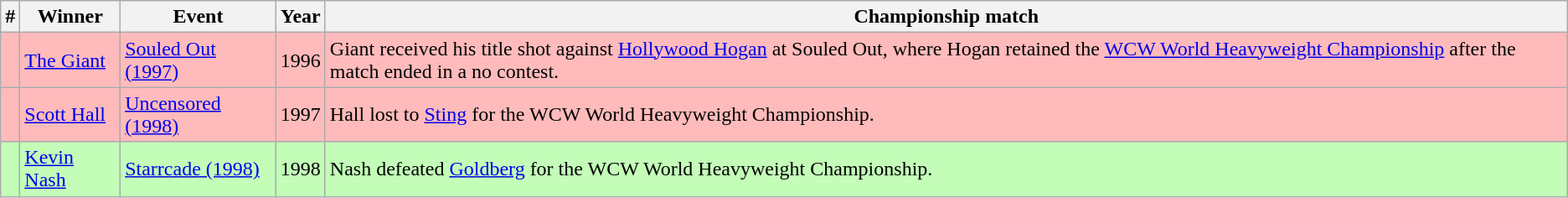<table class="wikitable plainrowheaders sortable">
<tr>
<th>#</th>
<th>Winner</th>
<th>Event</th>
<th>Year</th>
<th>Championship match</th>
</tr>
<tr style="background:#fbb;">
<td></td>
<td !scope="row"><a href='#'>The Giant</a></td>
<td><a href='#'>Souled Out (1997)</a></td>
<td>1996</td>
<td>Giant received his title shot against <a href='#'>Hollywood Hogan</a> at Souled Out, where Hogan retained the <a href='#'>WCW World Heavyweight Championship</a> after the match ended in a no contest.</td>
</tr>
<tr style="background:#fbb;">
<td></td>
<td !scope="row"><a href='#'>Scott Hall</a></td>
<td><a href='#'>Uncensored (1998)</a></td>
<td>1997</td>
<td>Hall lost to <a href='#'>Sting</a> for the WCW World Heavyweight Championship.</td>
</tr>
<tr style="background:#c3fdb8;">
<td></td>
<td !scope="row"><a href='#'>Kevin Nash</a></td>
<td><a href='#'>Starrcade (1998)</a></td>
<td>1998</td>
<td>Nash defeated <a href='#'>Goldberg</a> for the WCW World Heavyweight Championship.</td>
</tr>
</table>
